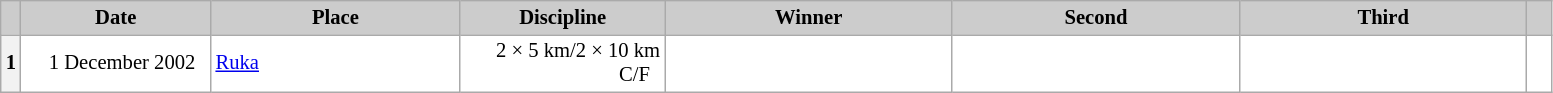<table class="wikitable plainrowheaders" style="background:#fff; font-size:86%; line-height:16px; border:grey solid 1px; border-collapse:collapse;">
<tr style="background:#ccc; text-align:center;">
<th scope="col" style="background:#ccc; width=20 px;"></th>
<th scope="col" style="background:#ccc; width:120px;">Date</th>
<th scope="col" style="background:#ccc; width:160px;">Place</th>
<th scope="col" style="background:#ccc; width:130px;">Discipline</th>
<th scope="col" style="background:#ccc; width:185px;">Winner</th>
<th scope="col" style="background:#ccc; width:185px;">Second</th>
<th scope="col" style="background:#ccc; width:185px;">Third</th>
<th scope="col" style="background:#ccc; width:10px;"></th>
</tr>
<tr>
<th>1</th>
<td align=right>1 December 2002  </td>
<td> <a href='#'>Ruka</a></td>
<td align=right>2 × 5 km/2 × 10 km C/F  </td>
<td></td>
<td></td>
<td></td>
<td></td>
</tr>
</table>
